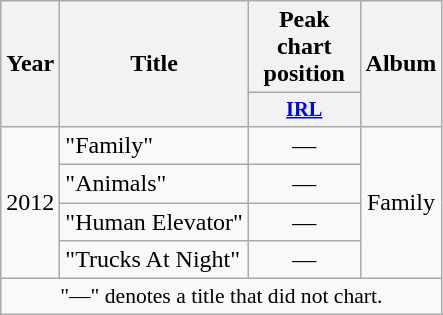<table class="wikitable" style="text-align:center;">
<tr>
<th rowspan=2>Year</th>
<th rowspan=2>Title</th>
<th>Peak chart position</th>
<th rowspan="2">Album</th>
</tr>
<tr>
<th style="width:5em;font-size:85%"><a href='#'>IRL</a></th>
</tr>
<tr>
<td rowspan="4">2012</td>
<td style="text-align:left;">"Family"</td>
<td>—</td>
<td rowspan="4">Family</td>
</tr>
<tr>
<td style="text-align:left;">"Animals"</td>
<td>—</td>
</tr>
<tr>
<td style="text-align:left;">"Human Elevator"</td>
<td>—</td>
</tr>
<tr>
<td style="text-align:left;">"Trucks At Night"</td>
<td>—</td>
</tr>
<tr>
<td colspan="4" style="font-size:90%">"—" denotes a title that did not chart.</td>
</tr>
</table>
